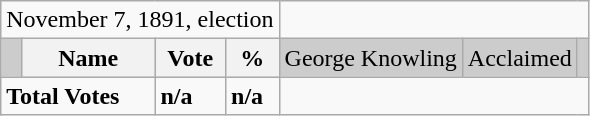<table class="wikitable">
<tr>
<td colspan=4 align=center>November 7, 1891, election</td>
</tr>
<tr bgcolor="CCCCCC">
<td></td>
<th><strong>Name </strong></th>
<th><strong>Vote</strong></th>
<th><strong>%</strong><br></th>
<td>George Knowling</td>
<td>Acclaimed</td>
<td></td>
</tr>
<tr>
<td colspan=2><strong>Total Votes</strong></td>
<td><strong>n/a</strong></td>
<td><strong>n/a</strong></td>
</tr>
</table>
